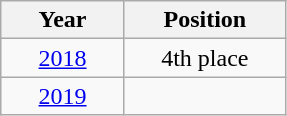<table class="wikitable" style="text-align: center;">
<tr>
<th width="75">Year</th>
<th width="100">Position</th>
</tr>
<tr>
<td> <a href='#'>2018</a></td>
<td>4th place</td>
</tr>
<tr>
<td> <a href='#'>2019</a></td>
<td></td>
</tr>
</table>
